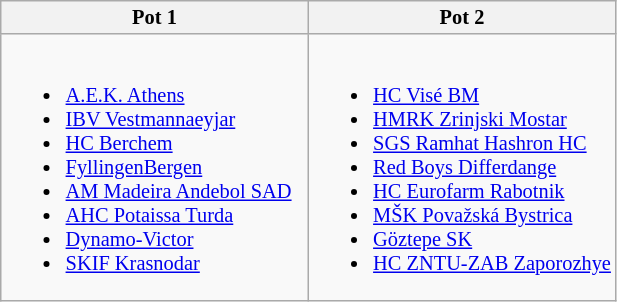<table class="wikitable" style="font-size:85%; white-space:nowrap;">
<tr>
<th width=50%>Pot 1</th>
<th width=50%>Pot 2</th>
</tr>
<tr>
<td><br>
<ul><li> <a href='#'>A.E.K. Athens</a></li><li> <a href='#'>IBV Vestmannaeyjar</a></li><li> <a href='#'>HC Berchem</a></li><li> <a href='#'>FyllingenBergen</a></li><li> <a href='#'>AM Madeira Andebol SAD</a></li><li> <a href='#'>AHC Potaissa Turda</a></li><li> <a href='#'>Dynamo-Victor</a></li><li> <a href='#'>SKIF Krasnodar</a></li></ul></td>
<td><br>
<ul><li> <a href='#'>HC Visé BM</a></li><li> <a href='#'>HMRK Zrinjski Mostar</a></li><li> <a href='#'>SGS Ramhat Hashron HC</a></li><li> <a href='#'>Red Boys Differdange</a></li><li> <a href='#'>HC Eurofarm Rabotnik</a></li><li> <a href='#'>MŠK Považská Bystrica</a></li><li> <a href='#'>Göztepe SK</a></li><li> <a href='#'>HC ZNTU-ZAB Zaporozhye</a></li></ul></td>
</tr>
</table>
